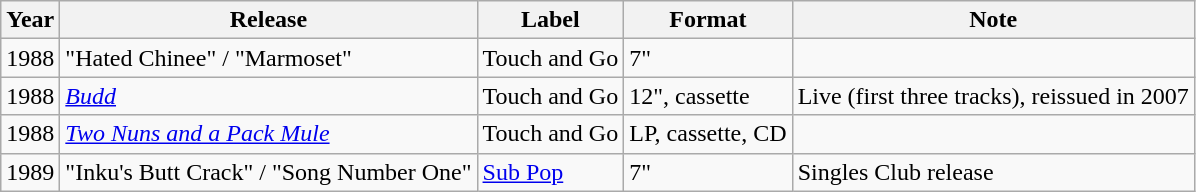<table class="wikitable">
<tr>
<th>Year</th>
<th>Release</th>
<th>Label</th>
<th>Format</th>
<th>Note</th>
</tr>
<tr>
<td>1988</td>
<td>"Hated Chinee" / "Marmoset"</td>
<td>Touch and Go</td>
<td>7"</td>
<td></td>
</tr>
<tr>
<td>1988</td>
<td><a href='#'><em>Budd</em></a></td>
<td>Touch and Go</td>
<td>12", cassette</td>
<td>Live (first three tracks), reissued in 2007</td>
</tr>
<tr>
<td>1988</td>
<td><em><a href='#'>Two Nuns and a Pack Mule</a></em></td>
<td>Touch and Go</td>
<td>LP, cassette, CD</td>
<td></td>
</tr>
<tr>
<td>1989</td>
<td>"Inku's Butt Crack" / "Song Number One"</td>
<td><a href='#'>Sub Pop</a></td>
<td>7"</td>
<td>Singles Club release</td>
</tr>
</table>
